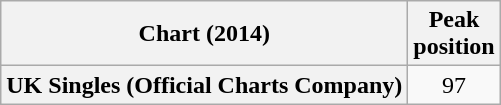<table class="wikitable sortable plainrowheaders" style="text-align:center;">
<tr>
<th scope="col">Chart (2014)</th>
<th scope="col">Peak<br>position</th>
</tr>
<tr>
<th scope="row">UK Singles (Official Charts Company)</th>
<td>97</td>
</tr>
</table>
